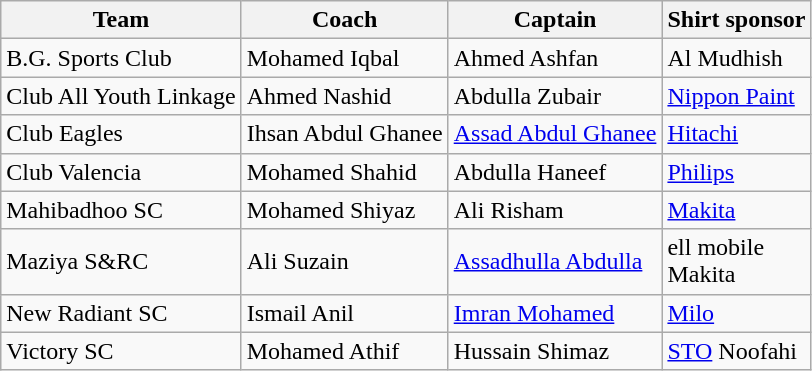<table class="wikitable sortable" style="text-align: left;">
<tr>
<th>Team</th>
<th>Coach</th>
<th>Captain</th>
<th>Shirt sponsor</th>
</tr>
<tr>
<td>B.G. Sports Club</td>
<td> Mohamed Iqbal</td>
<td> Ahmed Ashfan</td>
<td>Al Mudhish</td>
</tr>
<tr>
<td>Club All Youth Linkage</td>
<td> Ahmed Nashid</td>
<td> Abdulla Zubair</td>
<td><a href='#'>Nippon Paint</a></td>
</tr>
<tr>
<td>Club Eagles</td>
<td> Ihsan Abdul Ghanee</td>
<td> <a href='#'>Assad Abdul Ghanee</a></td>
<td><a href='#'>Hitachi</a></td>
</tr>
<tr>
<td>Club Valencia</td>
<td> Mohamed Shahid</td>
<td> Abdulla Haneef</td>
<td><a href='#'>Philips</a></td>
</tr>
<tr>
<td>Mahibadhoo SC</td>
<td> Mohamed Shiyaz</td>
<td> Ali Risham</td>
<td><a href='#'>Makita</a></td>
</tr>
<tr>
<td>Maziya S&RC</td>
<td> Ali Suzain</td>
<td> <a href='#'>Assadhulla Abdulla</a></td>
<td>ell mobile<br>Makita</td>
</tr>
<tr>
<td>New Radiant SC</td>
<td> Ismail Anil</td>
<td> <a href='#'>Imran Mohamed</a></td>
<td><a href='#'>Milo</a></td>
</tr>
<tr>
<td>Victory SC</td>
<td> Mohamed Athif</td>
<td> Hussain Shimaz</td>
<td><a href='#'>STO</a> Noofahi</td>
</tr>
</table>
